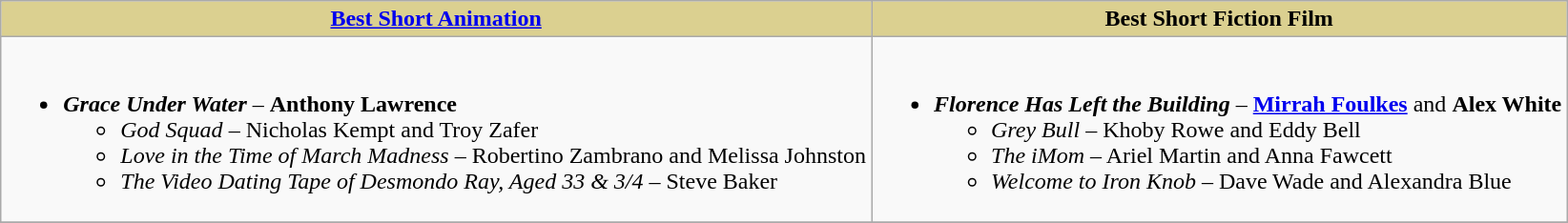<table class=wikitable style="width="100%">
<tr>
<th style="background:#DBD090;" ! style="width="50%"><a href='#'>Best Short Animation</a></th>
<th style="background:#DBD090;" ! style="width="50%">Best Short Fiction Film</th>
</tr>
<tr>
<td valign="top"><br><ul><li><strong><em>Grace Under Water</em></strong> – <strong>Anthony Lawrence</strong><ul><li><em>God Squad</em> – Nicholas Kempt and Troy Zafer</li><li><em>Love in the Time of March Madness</em> – Robertino Zambrano and Melissa Johnston</li><li><em>The Video Dating Tape of Desmondo Ray, Aged 33 & 3/4</em> – Steve Baker</li></ul></li></ul></td>
<td valign="top"><br><ul><li><strong><em>Florence Has Left the Building</em></strong> – <strong><a href='#'>Mirrah Foulkes</a></strong> and <strong>Alex White</strong><ul><li><em>Grey Bull</em> – Khoby Rowe and Eddy Bell</li><li><em>The iMom</em> – Ariel Martin and Anna Fawcett</li><li><em>Welcome to Iron Knob</em> – Dave Wade and Alexandra Blue</li></ul></li></ul></td>
</tr>
<tr>
</tr>
</table>
